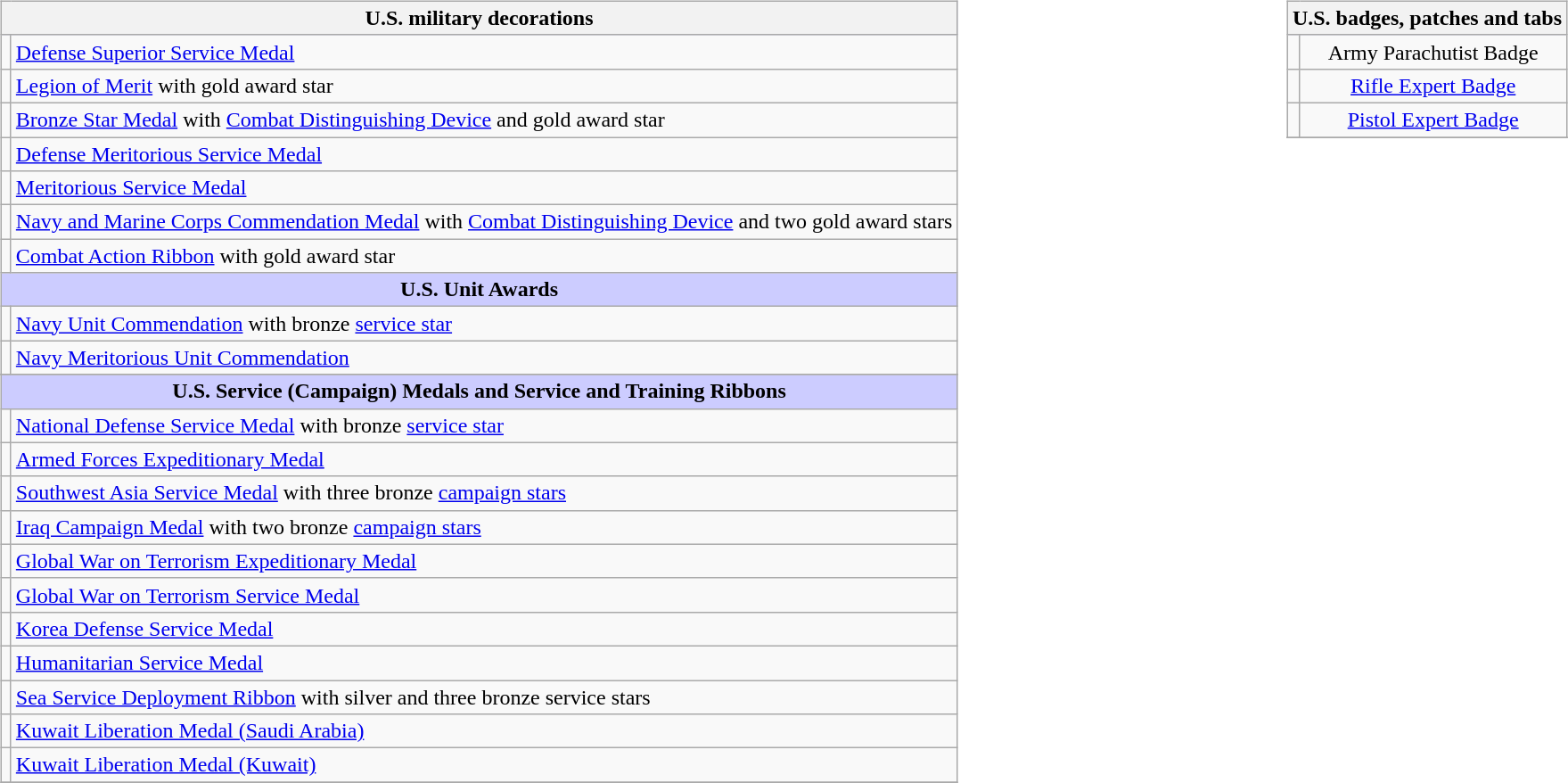<table style="width:100%;">
<tr>
<td valign="top"><br><table class="wikitable">
<tr style="background:#ccf; text-align:center;">
<th colspan="2"><strong>U.S. military decorations</strong></th>
</tr>
<tr>
<td></td>
<td><a href='#'>Defense Superior Service Medal</a></td>
</tr>
<tr>
<td></td>
<td><a href='#'>Legion of Merit</a> with gold award star</td>
</tr>
<tr>
<td></td>
<td><a href='#'>Bronze Star Medal</a> with <a href='#'>Combat Distinguishing Device</a> and gold award star</td>
</tr>
<tr>
<td></td>
<td><a href='#'>Defense Meritorious Service Medal</a></td>
</tr>
<tr>
<td></td>
<td><a href='#'>Meritorious Service Medal</a></td>
</tr>
<tr>
<td></td>
<td><a href='#'>Navy and Marine Corps Commendation Medal</a> with <a href='#'>Combat Distinguishing Device</a> and two gold award stars</td>
</tr>
<tr>
<td></td>
<td><a href='#'>Combat Action Ribbon</a> with gold award star</td>
</tr>
<tr style="background:#ccf; text-align:center;">
<td colspan=2><strong>U.S. Unit Awards</strong></td>
</tr>
<tr>
<td></td>
<td><a href='#'>Navy Unit Commendation</a> with bronze <a href='#'>service star</a></td>
</tr>
<tr>
<td></td>
<td><a href='#'>Navy Meritorious Unit Commendation</a></td>
</tr>
<tr>
</tr>
<tr style="background:#ccf; text-align:center;">
<td colspan=2><strong>U.S. Service (Campaign) Medals and Service and Training Ribbons</strong></td>
</tr>
<tr>
<td></td>
<td><a href='#'>National Defense Service Medal</a> with bronze <a href='#'>service star</a></td>
</tr>
<tr>
<td></td>
<td><a href='#'>Armed Forces Expeditionary Medal</a></td>
</tr>
<tr>
<td></td>
<td><a href='#'>Southwest Asia Service Medal</a> with three bronze <a href='#'>campaign stars</a></td>
</tr>
<tr>
<td></td>
<td><a href='#'>Iraq Campaign Medal</a> with two bronze <a href='#'>campaign stars</a></td>
</tr>
<tr>
<td></td>
<td><a href='#'>Global War on Terrorism Expeditionary Medal</a></td>
</tr>
<tr>
<td></td>
<td><a href='#'>Global War on Terrorism Service Medal</a></td>
</tr>
<tr>
<td></td>
<td><a href='#'>Korea Defense Service Medal</a></td>
</tr>
<tr>
<td></td>
<td><a href='#'>Humanitarian Service Medal</a></td>
</tr>
<tr>
<td></td>
<td><a href='#'>Sea Service Deployment Ribbon</a> with silver and three bronze service stars</td>
</tr>
<tr>
<td></td>
<td><a href='#'>Kuwait Liberation Medal (Saudi Arabia)</a></td>
</tr>
<tr>
<td></td>
<td><a href='#'>Kuwait Liberation Medal (Kuwait)</a></td>
</tr>
<tr>
</tr>
</table>
</td>
<td valign="top"><br><table class="wikitable">
<tr style="background:#ccf; text-align:center;">
<th colspan="2"><strong>U.S. badges, patches and tabs</strong></th>
</tr>
<tr>
<td align=center></td>
<td align=center>Army Parachutist Badge</td>
</tr>
<tr>
<td align=center></td>
<td align=center><a href='#'>Rifle Expert Badge</a></td>
</tr>
<tr>
<td align=center></td>
<td align=center><a href='#'>Pistol Expert Badge</a></td>
</tr>
<tr>
</tr>
<tr>
</tr>
<tr>
</tr>
</table>
</td>
</tr>
</table>
